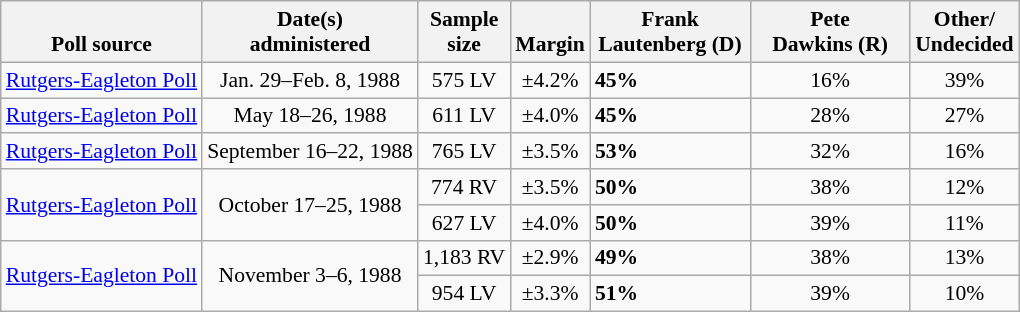<table class="wikitable" style="font-size:90%">
<tr valign=bottom>
<th>Poll source</th>
<th>Date(s)<br>administered</th>
<th>Sample<br>size</th>
<th>Margin<br></th>
<th style="width:100px;">Frank<br>Lautenberg (D)</th>
<th style="width:100px;">Pete<br>Dawkins (R)</th>
<th>Other/<br>Undecided</th>
</tr>
<tr>
<td><a href='#'>Rutgers-Eagleton Poll</a></td>
<td align=center>Jan. 29–Feb. 8, 1988</td>
<td align=center>575 LV</td>
<td align=center>±4.2%</td>
<td><strong>45%</strong></td>
<td align=center>16%</td>
<td align=center>39%</td>
</tr>
<tr>
<td><a href='#'>Rutgers-Eagleton Poll</a></td>
<td align=center>May 18–26, 1988</td>
<td align=center>611 LV</td>
<td align=center>±4.0%</td>
<td><strong>45%</strong></td>
<td align=center>28%</td>
<td align=center>27%</td>
</tr>
<tr>
<td><a href='#'>Rutgers-Eagleton Poll</a></td>
<td align=center>September 16–22, 1988</td>
<td align=center>765 LV</td>
<td align=center>±3.5%</td>
<td><strong>53%</strong></td>
<td align=center>32%</td>
<td align=center>16%</td>
</tr>
<tr>
<td rowspan="2"><a href='#'>Rutgers-Eagleton Poll</a></td>
<td align=center rowspan="2">October 17–25, 1988</td>
<td align=center>774 RV</td>
<td align=center>±3.5%</td>
<td><strong>50%</strong></td>
<td align=center>38%</td>
<td align=center>12%</td>
</tr>
<tr>
<td align=center>627 LV</td>
<td align=center>±4.0%</td>
<td><strong>50%</strong></td>
<td align=center>39%</td>
<td align=center>11%</td>
</tr>
<tr>
<td rowspan="2"><a href='#'>Rutgers-Eagleton Poll</a></td>
<td align=center rowspan="2">November 3–6, 1988</td>
<td align=center>1,183 RV</td>
<td align=center>±2.9%</td>
<td><strong>49%</strong></td>
<td align=center>38%</td>
<td align=center>13%</td>
</tr>
<tr>
<td align=center>954 LV</td>
<td align=center>±3.3%</td>
<td><strong>51%</strong></td>
<td align=center>39%</td>
<td align=center>10%</td>
</tr>
</table>
